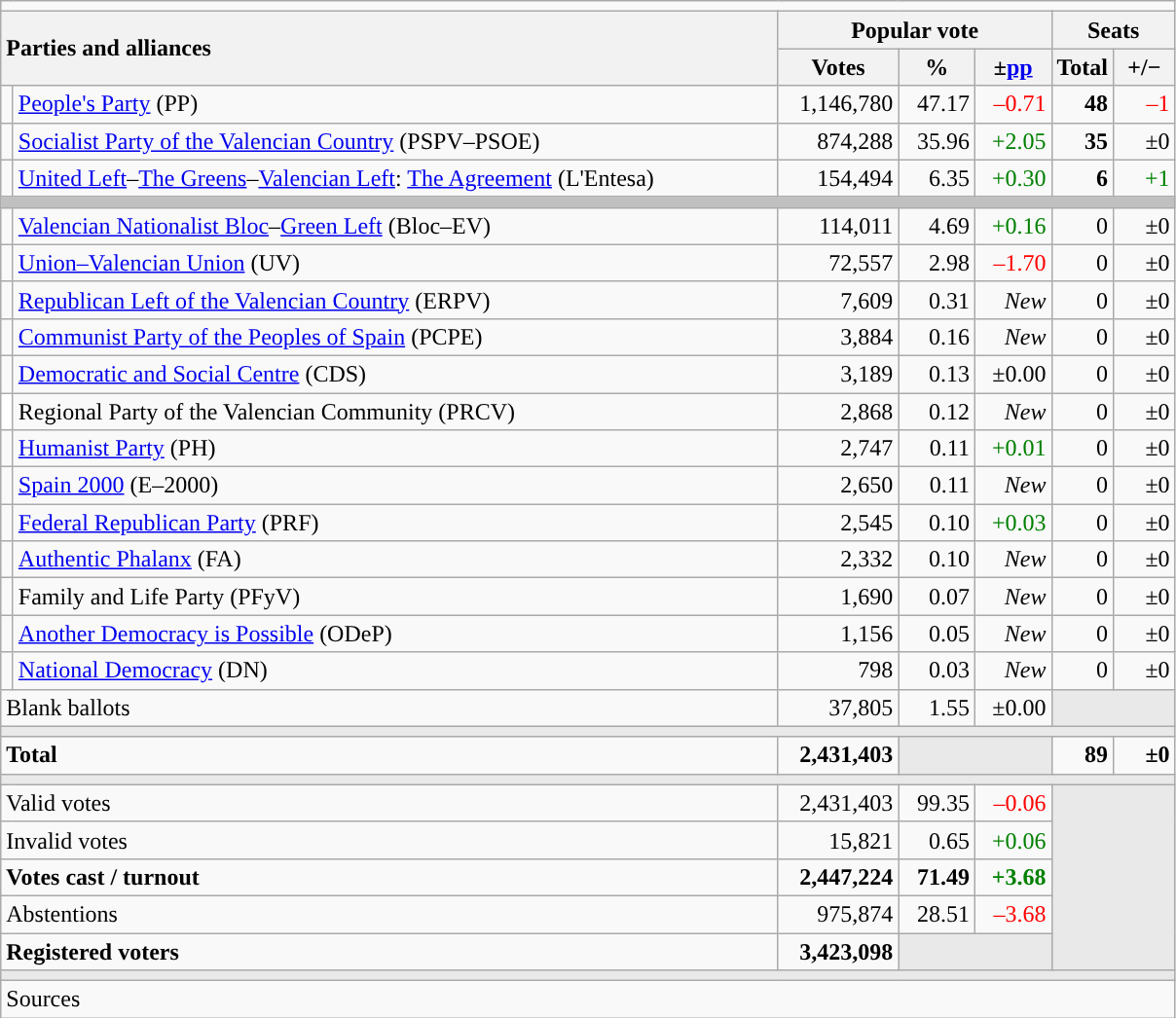<table class="wikitable" style="text-align:right;">
<tr>
<td colspan="7"></td>
</tr>
<tr>
<th style="text-align:left;" rowspan="2" colspan="2" width="525">Parties and alliances</th>
<th colspan="3">Popular vote</th>
<th colspan="2">Seats</th>
</tr>
<tr>
<th width="75">Votes</th>
<th width="45">%</th>
<th width="45">±<a href='#'>pp</a></th>
<th width="35">Total</th>
<th width="35">+/−</th>
</tr>
<tr>
<td width="1" style="color:inherit;background:"></td>
<td align="left"><a href='#'>People's Party</a> (PP)</td>
<td>1,146,780</td>
<td>47.17</td>
<td style="color:red;">–0.71</td>
<td><strong>48</strong></td>
<td style="color:red;">–1</td>
</tr>
<tr>
<td style="color:inherit;background:"></td>
<td align="left"><a href='#'>Socialist Party of the Valencian Country</a> (PSPV–PSOE)</td>
<td>874,288</td>
<td>35.96</td>
<td style="color:green;">+2.05</td>
<td><strong>35</strong></td>
<td>±0</td>
</tr>
<tr>
<td style="color:inherit;background:"></td>
<td align="left"><a href='#'>United Left</a>–<a href='#'>The Greens</a>–<a href='#'>Valencian Left</a>: <a href='#'>The Agreement</a> (L'Entesa)</td>
<td>154,494</td>
<td>6.35</td>
<td style="color:green;">+0.30</td>
<td><strong>6</strong></td>
<td style="color:green;">+1</td>
</tr>
<tr>
<td colspan="7" bgcolor="#C0C0C0"></td>
</tr>
<tr>
<td style="color:inherit;background:"></td>
<td align="left"><a href='#'>Valencian Nationalist Bloc</a>–<a href='#'>Green Left</a> (Bloc–EV)</td>
<td>114,011</td>
<td>4.69</td>
<td style="color:green;">+0.16</td>
<td>0</td>
<td>±0</td>
</tr>
<tr>
<td style="color:inherit;background:"></td>
<td align="left"><a href='#'>Union–Valencian Union</a> (UV)</td>
<td>72,557</td>
<td>2.98</td>
<td style="color:red;">–1.70</td>
<td>0</td>
<td>±0</td>
</tr>
<tr>
<td style="color:inherit;background:"></td>
<td align="left"><a href='#'>Republican Left of the Valencian Country</a> (ERPV)</td>
<td>7,609</td>
<td>0.31</td>
<td><em>New</em></td>
<td>0</td>
<td>±0</td>
</tr>
<tr>
<td style="color:inherit;background:"></td>
<td align="left"><a href='#'>Communist Party of the Peoples of Spain</a> (PCPE)</td>
<td>3,884</td>
<td>0.16</td>
<td><em>New</em></td>
<td>0</td>
<td>±0</td>
</tr>
<tr>
<td style="color:inherit;background:"></td>
<td align="left"><a href='#'>Democratic and Social Centre</a> (CDS)</td>
<td>3,189</td>
<td>0.13</td>
<td>±0.00</td>
<td>0</td>
<td>±0</td>
</tr>
<tr>
<td bgcolor="white"></td>
<td align="left">Regional Party of the Valencian Community (PRCV)</td>
<td>2,868</td>
<td>0.12</td>
<td><em>New</em></td>
<td>0</td>
<td>±0</td>
</tr>
<tr>
<td style="color:inherit;background:"></td>
<td align="left"><a href='#'>Humanist Party</a> (PH)</td>
<td>2,747</td>
<td>0.11</td>
<td style="color:green;">+0.01</td>
<td>0</td>
<td>±0</td>
</tr>
<tr>
<td style="color:inherit;background:"></td>
<td align="left"><a href='#'>Spain 2000</a> (E–2000)</td>
<td>2,650</td>
<td>0.11</td>
<td><em>New</em></td>
<td>0</td>
<td>±0</td>
</tr>
<tr>
<td style="color:inherit;background:"></td>
<td align="left"><a href='#'>Federal Republican Party</a> (PRF)</td>
<td>2,545</td>
<td>0.10</td>
<td style="color:green;">+0.03</td>
<td>0</td>
<td>±0</td>
</tr>
<tr>
<td style="color:inherit;background:"></td>
<td align="left"><a href='#'>Authentic Phalanx</a> (FA)</td>
<td>2,332</td>
<td>0.10</td>
<td><em>New</em></td>
<td>0</td>
<td>±0</td>
</tr>
<tr>
<td style="color:inherit;background:"></td>
<td align="left">Family and Life Party (PFyV)</td>
<td>1,690</td>
<td>0.07</td>
<td><em>New</em></td>
<td>0</td>
<td>±0</td>
</tr>
<tr>
<td style="color:inherit;background:"></td>
<td align="left"><a href='#'>Another Democracy is Possible</a> (ODeP)</td>
<td>1,156</td>
<td>0.05</td>
<td><em>New</em></td>
<td>0</td>
<td>±0</td>
</tr>
<tr>
<td style="color:inherit;background:"></td>
<td align="left"><a href='#'>National Democracy</a> (DN)</td>
<td>798</td>
<td>0.03</td>
<td><em>New</em></td>
<td>0</td>
<td>±0</td>
</tr>
<tr>
<td align="left" colspan="2">Blank ballots</td>
<td>37,805</td>
<td>1.55</td>
<td>±0.00</td>
<td bgcolor="#E9E9E9" colspan="2"></td>
</tr>
<tr>
<td colspan="7" bgcolor="#E9E9E9"></td>
</tr>
<tr style="font-weight:bold;">
<td align="left" colspan="2">Total</td>
<td>2,431,403</td>
<td bgcolor="#E9E9E9" colspan="2"></td>
<td>89</td>
<td>±0</td>
</tr>
<tr>
<td colspan="7" bgcolor="#E9E9E9"></td>
</tr>
<tr>
<td align="left" colspan="2">Valid votes</td>
<td>2,431,403</td>
<td>99.35</td>
<td style="color:red;">–0.06</td>
<td bgcolor="#E9E9E9" colspan="2" rowspan="5"></td>
</tr>
<tr>
<td align="left" colspan="2">Invalid votes</td>
<td>15,821</td>
<td>0.65</td>
<td style="color:green;">+0.06</td>
</tr>
<tr style="font-weight:bold;">
<td align="left" colspan="2">Votes cast / turnout</td>
<td>2,447,224</td>
<td>71.49</td>
<td style="color:green;">+3.68</td>
</tr>
<tr>
<td align="left" colspan="2">Abstentions</td>
<td>975,874</td>
<td>28.51</td>
<td style="color:red;">–3.68</td>
</tr>
<tr style="font-weight:bold;">
<td align="left" colspan="2">Registered voters</td>
<td>3,423,098</td>
<td bgcolor="#E9E9E9" colspan="2"></td>
</tr>
<tr>
<td colspan="7" bgcolor="#E9E9E9"></td>
</tr>
<tr>
<td align="left" colspan="7">Sources</td>
</tr>
</table>
